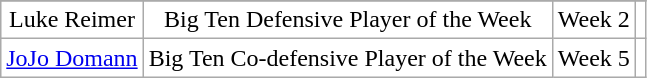<table class="wikitable sortable sortable" style="text-align: center">
<tr align=center>
</tr>
<tr>
<td style="background:white">Luke Reimer</td>
<td style="background:white">Big Ten Defensive Player of the Week</td>
<td style="background:white">Week 2</td>
<td style="background:white"></td>
</tr>
<tr>
<td style="background:white"><a href='#'>JoJo Domann</a></td>
<td style="background:white">Big Ten Co-defensive Player of the Week</td>
<td style="background:white">Week 5</td>
<td style="background:white"></td>
</tr>
</table>
